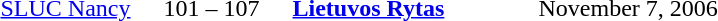<table style="text-align:center">
<tr>
<th width=160></th>
<th width=100></th>
<th width=160></th>
<th width=200></th>
</tr>
<tr>
<td align=right><a href='#'>SLUC Nancy</a> </td>
<td>101 – 107</td>
<td align=left> <strong><a href='#'>Lietuvos Rytas</a></strong></td>
<td align=left>November 7, 2006</td>
</tr>
</table>
